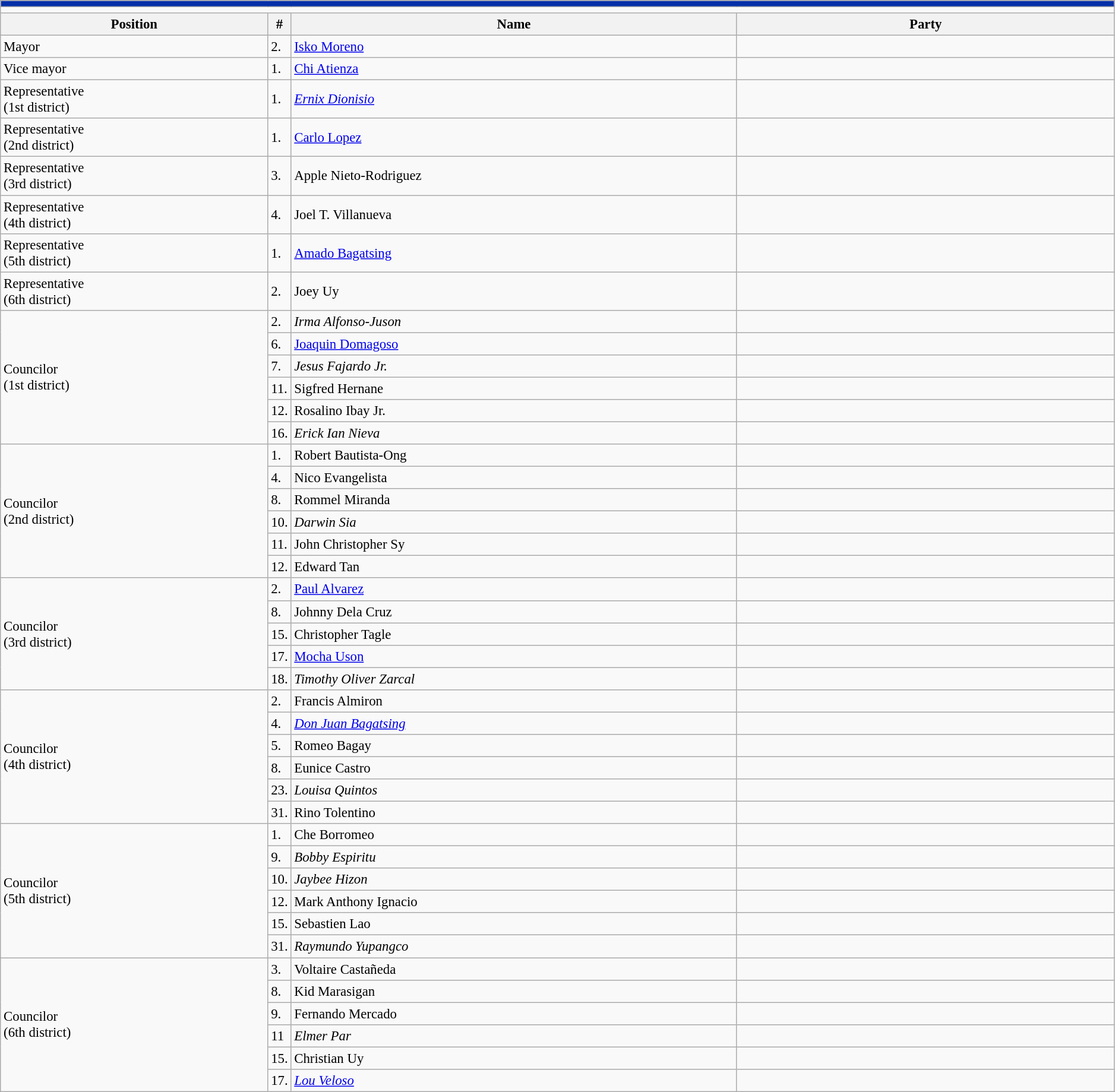<table class=wikitable style="font-size:95%" width=99%>
<tr>
<td colspan="5" bgcolor="#0430a9"></td>
</tr>
<tr>
<td colspan="5"></td>
</tr>
<tr>
<th width=24%>Position</th>
<th width=1%>#</th>
<th width=40%>Name</th>
<th colspan=2>Party</th>
</tr>
<tr>
<td>Mayor</td>
<td>2.</td>
<td><a href='#'>Isko Moreno</a></td>
<td></td>
</tr>
<tr>
<td>Vice mayor</td>
<td>1.</td>
<td><a href='#'>Chi Atienza</a></td>
<td></td>
</tr>
<tr>
<td>Representative<br>(1st district)</td>
<td>1.</td>
<td><em><a href='#'>Ernix Dionisio</a></em></td>
<td></td>
</tr>
<tr>
<td>Representative<br>(2nd district)</td>
<td>1.</td>
<td><a href='#'>Carlo Lopez</a></td>
<td></td>
</tr>
<tr>
<td>Representative<br>(3rd district)</td>
<td>3.</td>
<td>Apple Nieto-Rodriguez</td>
<td></td>
</tr>
<tr>
<td>Representative<br>(4th district)</td>
<td>4.</td>
<td>Joel T. Villanueva</td>
<td></td>
</tr>
<tr>
<td>Representative<br>(5th district)</td>
<td>1.</td>
<td><a href='#'>Amado Bagatsing</a></td>
<td></td>
</tr>
<tr>
<td>Representative<br>(6th district)</td>
<td>2.</td>
<td>Joey Uy</td>
<td></td>
</tr>
<tr>
<td rowspan="6">Councilor<br>(1st district)</td>
<td>2.</td>
<td><em>Irma Alfonso-Juson</em></td>
<td></td>
</tr>
<tr>
<td>6.</td>
<td><a href='#'>Joaquin Domagoso</a></td>
<td></td>
</tr>
<tr>
<td>7.</td>
<td><em>Jesus Fajardo Jr.</em></td>
<td></td>
</tr>
<tr>
<td>11.</td>
<td>Sigfred Hernane</td>
<td></td>
</tr>
<tr>
<td>12.</td>
<td>Rosalino Ibay Jr.</td>
<td></td>
</tr>
<tr>
<td>16.</td>
<td><em>Erick Ian Nieva</em></td>
<td></td>
</tr>
<tr>
<td rowspan="6">Councilor<br>(2nd district)</td>
<td>1.</td>
<td>Robert Bautista-Ong</td>
<td></td>
</tr>
<tr>
<td>4.</td>
<td>Nico Evangelista</td>
<td></td>
</tr>
<tr>
<td>8.</td>
<td>Rommel Miranda</td>
<td></td>
</tr>
<tr>
<td>10.</td>
<td><em>Darwin Sia</em></td>
<td></td>
</tr>
<tr>
<td>11.</td>
<td>John Christopher Sy</td>
<td></td>
</tr>
<tr>
<td>12.</td>
<td>Edward Tan</td>
<td></td>
</tr>
<tr>
<td rowspan="5">Councilor<br>(3rd district)</td>
<td>2.</td>
<td><a href='#'>Paul Alvarez</a></td>
<td></td>
</tr>
<tr>
<td>8.</td>
<td>Johnny Dela Cruz</td>
<td></td>
</tr>
<tr>
<td>15.</td>
<td>Christopher Tagle</td>
<td></td>
</tr>
<tr>
<td>17.</td>
<td><a href='#'>Mocha Uson</a></td>
<td></td>
</tr>
<tr>
<td>18.</td>
<td><em>Timothy Oliver Zarcal</em></td>
<td></td>
</tr>
<tr>
<td rowspan="6">Councilor<br>(4th district)</td>
<td>2.</td>
<td>Francis Almiron</td>
<td></td>
</tr>
<tr>
<td>4.</td>
<td><em><a href='#'>Don Juan Bagatsing</a></em></td>
<td></td>
</tr>
<tr>
<td>5.</td>
<td>Romeo Bagay</td>
<td></td>
</tr>
<tr>
<td>8.</td>
<td>Eunice Castro</td>
<td></td>
</tr>
<tr>
<td>23.</td>
<td><em>Louisa Quintos</em></td>
<td></td>
</tr>
<tr>
<td>31.</td>
<td>Rino Tolentino</td>
<td></td>
</tr>
<tr>
<td rowspan="6">Councilor<br>(5th district)</td>
<td>1.</td>
<td>Che Borromeo</td>
<td></td>
</tr>
<tr>
<td>9.</td>
<td><em>Bobby Espiritu</em></td>
<td></td>
</tr>
<tr>
<td>10.</td>
<td><em>Jaybee Hizon</em></td>
<td></td>
</tr>
<tr>
<td>12.</td>
<td>Mark Anthony Ignacio</td>
<td></td>
</tr>
<tr>
<td>15.</td>
<td>Sebastien Lao</td>
<td></td>
</tr>
<tr>
<td>31.</td>
<td><em>Raymundo Yupangco</em></td>
<td></td>
</tr>
<tr>
<td rowspan="6">Councilor<br>(6th district)</td>
<td>3.</td>
<td>Voltaire Castañeda</td>
<td></td>
</tr>
<tr>
<td>8.</td>
<td>Kid Marasigan</td>
<td></td>
</tr>
<tr>
<td>9.</td>
<td>Fernando Mercado</td>
<td></td>
</tr>
<tr>
<td>11</td>
<td><em>Elmer Par</em></td>
<td></td>
</tr>
<tr>
<td>15.</td>
<td>Christian Uy</td>
<td></td>
</tr>
<tr>
<td>17.</td>
<td><em><a href='#'>Lou Veloso</a></em></td>
<td></td>
</tr>
</table>
